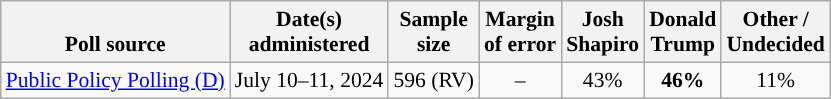<table class="wikitable sortable mw-datatable" style="font-size:90%;text-align:center;line-height:17px">
<tr valign=bottom>
<th>Poll source</th>
<th>Date(s)<br>administered</th>
<th>Sample<br>size</th>
<th>Margin<br>of error</th>
<th class="unsortable">Josh<br>Shapiro<br></th>
<th class="unsortable">Donald<br>Trump<br></th>
<th class="unsortable">Other /<br>Undecided</th>
</tr>
<tr>
<td style="text-align:left;"><a href='#'>Public Policy Polling (D)</a></td>
<td data-sort-value="2024-07-22">July 10–11, 2024</td>
<td>596 (RV)</td>
<td>–</td>
<td>43%</td>
<td style="background-color:"><strong>46%</strong></td>
<td>11%</td>
</tr>
</table>
